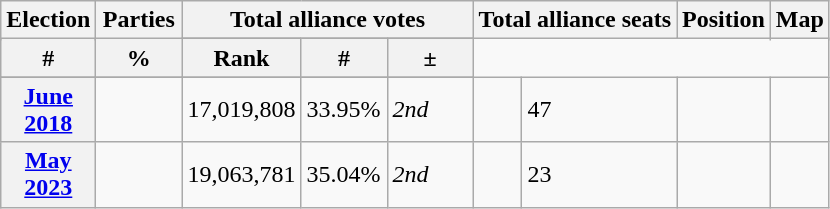<table class="wikitable" text-align:center;">
<tr>
<th rowspan=2>Election</th>
<th rowspan=2>Parties</th>
<th colspan=3>Total alliance votes</th>
<th colspan=2>Total alliance seats</th>
<th rowspan=2>Position</th>
<th rowspan=2>Map</th>
</tr>
<tr>
</tr>
<tr>
<th style="width:50px">#</th>
<th style="width:50px">%</th>
<th style="width:50px">Rank</th>
<th style="width:50px">#</th>
<th style="width:50px">±</th>
</tr>
<tr>
</tr>
<tr>
<th><a href='#'>June 2018</a></th>
<td></td>
<td>17,019,808</td>
<td>33.95%</td>
<td><em>2nd</em></td>
<td style="text-align:center;"><strong></strong></td>
<td>47</td>
<td></td>
<td></td>
</tr>
<tr>
<th><a href='#'>May 2023</a></th>
<td></td>
<td>19,063,781</td>
<td>35.04%</td>
<td><em>2nd</em></td>
<td><strong></strong></td>
<td>23</td>
<td></td>
<td></td>
</tr>
</table>
